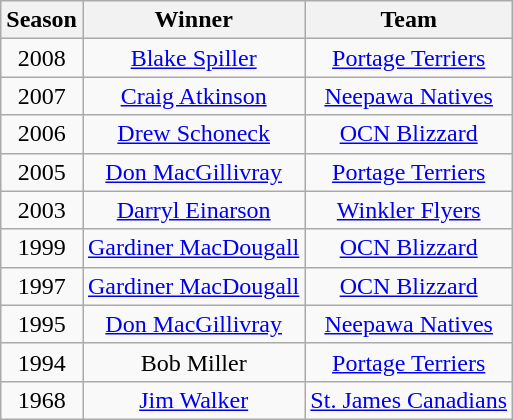<table class="wikitable" style="text-align:center">
<tr>
<th>Season</th>
<th>Winner</th>
<th>Team</th>
</tr>
<tr align="center">
<td>2008</td>
<td><a href='#'>Blake Spiller</a></td>
<td><a href='#'>Portage Terriers</a></td>
</tr>
<tr>
<td>2007</td>
<td><a href='#'>Craig Atkinson</a></td>
<td><a href='#'>Neepawa Natives</a></td>
</tr>
<tr>
<td>2006</td>
<td><a href='#'>Drew Schoneck</a></td>
<td><a href='#'>OCN Blizzard</a></td>
</tr>
<tr>
<td>2005</td>
<td><a href='#'>Don MacGillivray</a></td>
<td><a href='#'>Portage Terriers</a></td>
</tr>
<tr>
<td>2003</td>
<td><a href='#'>Darryl Einarson</a></td>
<td><a href='#'>Winkler Flyers</a></td>
</tr>
<tr>
<td>1999</td>
<td><a href='#'>Gardiner MacDougall</a></td>
<td><a href='#'>OCN Blizzard</a></td>
</tr>
<tr>
<td>1997</td>
<td><a href='#'>Gardiner MacDougall</a></td>
<td><a href='#'>OCN Blizzard</a></td>
</tr>
<tr>
<td>1995</td>
<td><a href='#'>Don MacGillivray</a></td>
<td><a href='#'>Neepawa Natives</a></td>
</tr>
<tr>
<td>1994</td>
<td>Bob Miller</td>
<td><a href='#'>Portage Terriers</a></td>
</tr>
<tr>
<td>1968</td>
<td><a href='#'>Jim Walker</a></td>
<td><a href='#'>St. James Canadians</a></td>
</tr>
</table>
